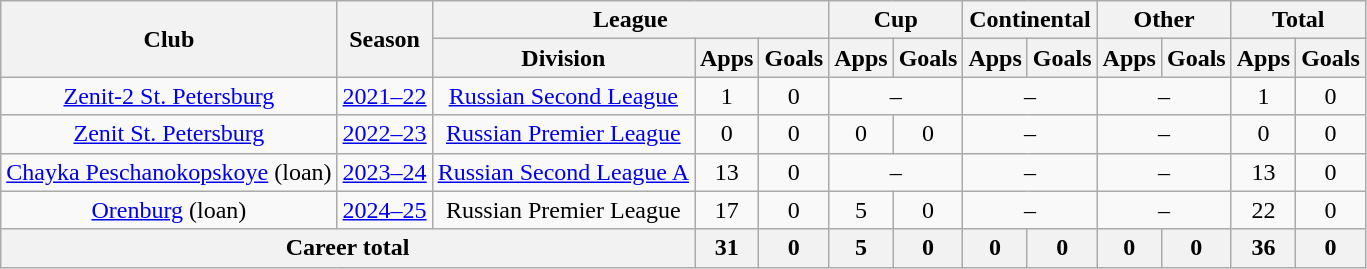<table class="wikitable" style="text-align: center;">
<tr>
<th rowspan=2>Club</th>
<th rowspan=2>Season</th>
<th colspan=3>League</th>
<th colspan=2>Cup</th>
<th colspan=2>Continental</th>
<th colspan=2>Other</th>
<th colspan=2>Total</th>
</tr>
<tr>
<th>Division</th>
<th>Apps</th>
<th>Goals</th>
<th>Apps</th>
<th>Goals</th>
<th>Apps</th>
<th>Goals</th>
<th>Apps</th>
<th>Goals</th>
<th>Apps</th>
<th>Goals</th>
</tr>
<tr>
<td><a href='#'>Zenit-2 St. Petersburg</a></td>
<td><a href='#'>2021–22</a></td>
<td><a href='#'>Russian Second League</a></td>
<td>1</td>
<td>0</td>
<td colspan=2>–</td>
<td colspan=2>–</td>
<td colspan=2>–</td>
<td>1</td>
<td>0</td>
</tr>
<tr>
<td><a href='#'>Zenit St. Petersburg</a></td>
<td><a href='#'>2022–23</a></td>
<td><a href='#'>Russian Premier League</a></td>
<td>0</td>
<td>0</td>
<td>0</td>
<td>0</td>
<td colspan=2>–</td>
<td colspan=2>–</td>
<td>0</td>
<td>0</td>
</tr>
<tr>
<td><a href='#'>Chayka Peschanokopskoye</a> (loan)</td>
<td><a href='#'>2023–24</a></td>
<td><a href='#'>Russian Second League A</a></td>
<td>13</td>
<td>0</td>
<td colspan=2>–</td>
<td colspan=2>–</td>
<td colspan=2>–</td>
<td>13</td>
<td>0</td>
</tr>
<tr>
<td><a href='#'>Orenburg</a> (loan)</td>
<td><a href='#'>2024–25</a></td>
<td>Russian Premier League</td>
<td>17</td>
<td>0</td>
<td>5</td>
<td>0</td>
<td colspan=2>–</td>
<td colspan=2>–</td>
<td>22</td>
<td>0</td>
</tr>
<tr>
<th colspan=3>Career total</th>
<th>31</th>
<th>0</th>
<th>5</th>
<th>0</th>
<th>0</th>
<th>0</th>
<th>0</th>
<th>0</th>
<th>36</th>
<th>0</th>
</tr>
</table>
